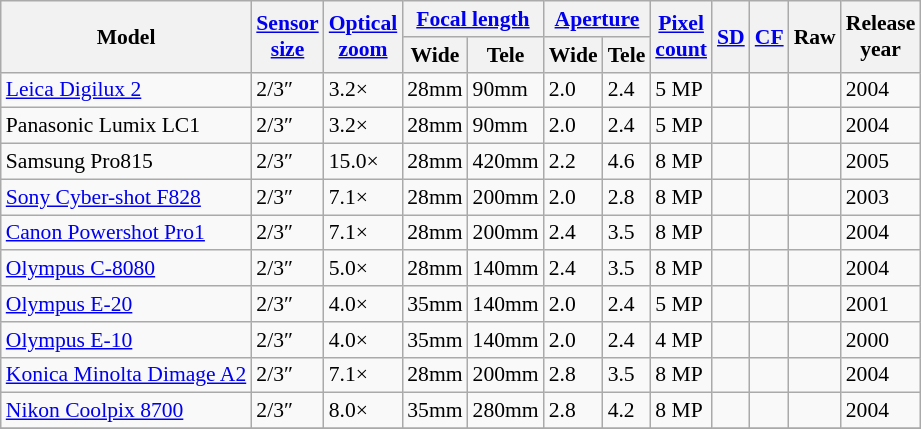<table class="wikitable sortable col3right col4right col5right col6right col7right col8right" style="font-size:90%;white-space:nowrap">
<tr>
<th rowspan=2>Model</th>
<th rowspan=2><a href='#'>Sensor<br>size</a></th>
<th rowspan=2><a href='#'>Optical<br>zoom</a></th>
<th colspan=2><a href='#'>Focal length</a></th>
<th colspan=2><a href='#'>Aperture</a></th>
<th rowspan=2><a href='#'>Pixel<br>count</a></th>
<th rowspan=2><a href='#'>SD</a></th>
<th rowspan=2><a href='#'>CF</a></th>
<th rowspan=2>Raw</th>
<th rowspan=2>Release<br>year</th>
</tr>
<tr>
<th>Wide</th>
<th>Tele</th>
<th>Wide</th>
<th>Tele</th>
</tr>
<tr>
<td><a href='#'>Leica Digilux 2</a></td>
<td>2/3″</td>
<td>3.2×</td>
<td>28mm</td>
<td>90mm</td>
<td>2.0</td>
<td>2.4</td>
<td>5 MP</td>
<td></td>
<td></td>
<td></td>
<td>2004</td>
</tr>
<tr>
<td>Panasonic Lumix LC1</td>
<td>2/3″</td>
<td>3.2×</td>
<td>28mm</td>
<td>90mm</td>
<td>2.0</td>
<td>2.4</td>
<td>5 MP</td>
<td></td>
<td></td>
<td></td>
<td>2004</td>
</tr>
<tr>
<td>Samsung Pro815</td>
<td>2/3″</td>
<td>15.0×</td>
<td>28mm</td>
<td>420mm</td>
<td>2.2</td>
<td>4.6</td>
<td>8 MP</td>
<td></td>
<td></td>
<td></td>
<td>2005</td>
</tr>
<tr>
<td><a href='#'>Sony Cyber-shot F828</a></td>
<td>2/3″</td>
<td>7.1×</td>
<td>28mm</td>
<td>200mm</td>
<td>2.0</td>
<td>2.8</td>
<td>8 MP</td>
<td></td>
<td></td>
<td></td>
<td>2003</td>
</tr>
<tr>
<td><a href='#'>Canon Powershot Pro1</a></td>
<td>2/3″</td>
<td>7.1×</td>
<td>28mm</td>
<td>200mm</td>
<td>2.4</td>
<td>3.5</td>
<td>8 MP</td>
<td></td>
<td></td>
<td></td>
<td>2004</td>
</tr>
<tr>
<td><a href='#'>Olympus C-8080</a></td>
<td>2/3″</td>
<td>5.0×</td>
<td>28mm</td>
<td>140mm</td>
<td>2.4</td>
<td>3.5</td>
<td>8 MP</td>
<td></td>
<td></td>
<td></td>
<td>2004</td>
</tr>
<tr>
<td><a href='#'>Olympus E-20</a></td>
<td>2/3″</td>
<td>4.0×</td>
<td>35mm</td>
<td>140mm</td>
<td>2.0</td>
<td>2.4</td>
<td>5 MP</td>
<td></td>
<td></td>
<td></td>
<td>2001</td>
</tr>
<tr>
<td><a href='#'>Olympus E-10</a></td>
<td>2/3″</td>
<td>4.0×</td>
<td>35mm</td>
<td>140mm</td>
<td>2.0</td>
<td>2.4</td>
<td>4 MP</td>
<td></td>
<td></td>
<td></td>
<td>2000</td>
</tr>
<tr>
<td><a href='#'>Konica Minolta Dimage A2</a></td>
<td>2/3″</td>
<td>7.1×</td>
<td>28mm</td>
<td>200mm</td>
<td>2.8</td>
<td>3.5</td>
<td>8 MP</td>
<td></td>
<td></td>
<td></td>
<td>2004</td>
</tr>
<tr>
<td><a href='#'>Nikon Coolpix 8700</a></td>
<td>2/3″</td>
<td>8.0×</td>
<td>35mm</td>
<td>280mm</td>
<td>2.8</td>
<td>4.2</td>
<td>8 MP</td>
<td></td>
<td></td>
<td></td>
<td>2004</td>
</tr>
<tr>
</tr>
</table>
